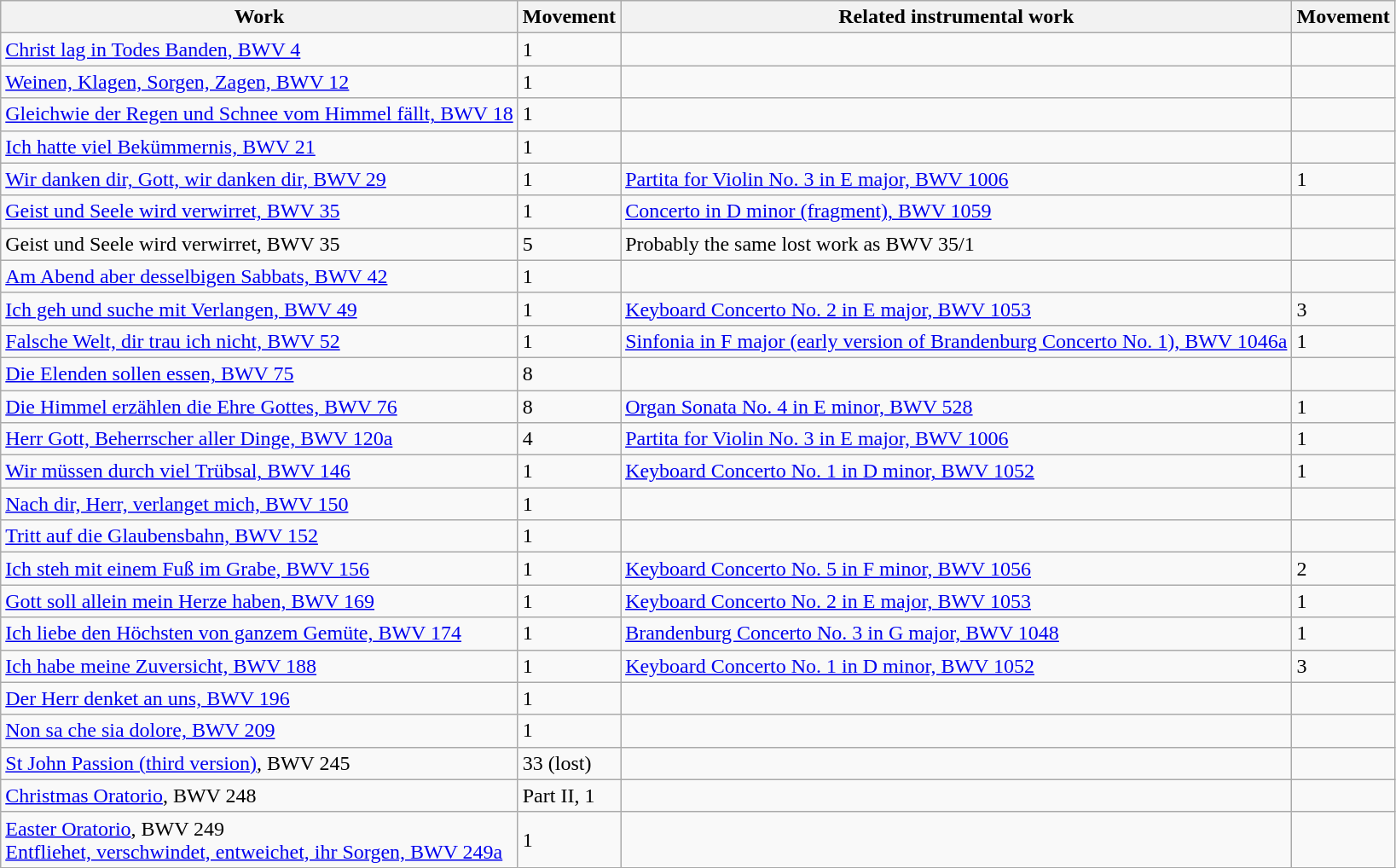<table class="wikitable">
<tr>
<th>Work</th>
<th>Movement</th>
<th>Related instrumental work</th>
<th>Movement</th>
</tr>
<tr>
<td><a href='#'>Christ lag in Todes Banden, BWV 4</a></td>
<td>1</td>
<td></td>
<td></td>
</tr>
<tr>
<td><a href='#'>Weinen, Klagen, Sorgen, Zagen, BWV 12</a></td>
<td>1</td>
<td></td>
<td></td>
</tr>
<tr>
<td><a href='#'>Gleichwie der Regen und Schnee vom Himmel fällt, BWV 18</a></td>
<td>1</td>
<td></td>
<td></td>
</tr>
<tr>
<td><a href='#'>Ich hatte viel Bekümmernis, BWV 21</a></td>
<td>1</td>
<td></td>
<td></td>
</tr>
<tr>
<td><a href='#'>Wir danken dir, Gott, wir danken dir, BWV 29</a></td>
<td>1</td>
<td><a href='#'>Partita for Violin No. 3 in E major, BWV 1006</a></td>
<td>1</td>
</tr>
<tr>
<td><a href='#'>Geist und Seele wird verwirret, BWV 35</a></td>
<td>1</td>
<td><a href='#'>Concerto in D minor (fragment), BWV 1059</a>  </td>
<td></td>
</tr>
<tr>
<td>Geist und Seele wird verwirret, BWV 35</td>
<td>5</td>
<td>Probably the same lost work as BWV 35/1 </td>
<td></td>
</tr>
<tr>
<td><a href='#'>Am Abend aber desselbigen Sabbats, BWV 42</a></td>
<td>1</td>
<td></td>
<td></td>
</tr>
<tr>
<td><a href='#'>Ich geh und suche mit Verlangen, BWV 49</a></td>
<td>1</td>
<td><a href='#'>Keyboard Concerto No. 2 in E major, BWV 1053</a></td>
<td>3</td>
</tr>
<tr>
<td><a href='#'>Falsche Welt, dir trau ich nicht, BWV 52</a></td>
<td>1</td>
<td><a href='#'>Sinfonia in F major (early version of Brandenburg Concerto No. 1), BWV 1046a</a></td>
<td>1</td>
</tr>
<tr>
<td><a href='#'>Die Elenden sollen essen, BWV 75</a></td>
<td>8</td>
<td></td>
<td></td>
</tr>
<tr>
<td><a href='#'>Die Himmel erzählen die Ehre Gottes, BWV 76</a></td>
<td>8</td>
<td><a href='#'>Organ Sonata No. 4 in E minor, BWV 528</a></td>
<td>1</td>
</tr>
<tr>
<td><a href='#'>Herr Gott, Beherrscher aller Dinge, BWV 120a</a></td>
<td>4</td>
<td><a href='#'>Partita for Violin No. 3 in E major, BWV 1006</a></td>
<td>1</td>
</tr>
<tr>
<td><a href='#'>Wir müssen durch viel Trübsal, BWV 146</a></td>
<td>1</td>
<td><a href='#'>Keyboard Concerto No. 1 in D minor, BWV 1052</a> </td>
<td>1</td>
</tr>
<tr>
<td><a href='#'>Nach dir, Herr, verlanget mich, BWV 150</a></td>
<td>1</td>
<td></td>
<td></td>
</tr>
<tr>
<td><a href='#'>Tritt auf die Glaubensbahn, BWV 152</a></td>
<td>1</td>
<td></td>
<td></td>
</tr>
<tr>
<td><a href='#'>Ich steh mit einem Fuß im Grabe, BWV 156</a></td>
<td>1</td>
<td><a href='#'>Keyboard Concerto No. 5 in F minor, BWV 1056</a></td>
<td>2</td>
</tr>
<tr>
<td><a href='#'>Gott soll allein mein Herze haben, BWV 169</a></td>
<td>1</td>
<td><a href='#'>Keyboard Concerto No. 2 in E major, BWV 1053</a></td>
<td>1</td>
</tr>
<tr>
<td><a href='#'>Ich liebe den Höchsten von ganzem Gemüte, BWV 174</a></td>
<td>1</td>
<td><a href='#'>Brandenburg Concerto No. 3 in G major, BWV 1048</a></td>
<td>1</td>
</tr>
<tr>
<td><a href='#'>Ich habe meine Zuversicht, BWV 188</a></td>
<td>1</td>
<td><a href='#'>Keyboard Concerto No. 1 in D minor, BWV 1052</a></td>
<td>3</td>
</tr>
<tr>
<td><a href='#'>Der Herr denket an uns, BWV 196</a></td>
<td>1</td>
<td></td>
<td></td>
</tr>
<tr>
<td><a href='#'>Non sa che sia dolore, BWV 209</a></td>
<td>1</td>
<td></td>
<td></td>
</tr>
<tr>
<td><a href='#'>St John Passion (third version)</a>, BWV 245</td>
<td>33 (lost)</td>
<td></td>
<td></td>
</tr>
<tr>
<td><a href='#'>Christmas Oratorio</a>, BWV 248</td>
<td>Part II, 1</td>
<td></td>
<td></td>
</tr>
<tr>
<td><a href='#'>Easter Oratorio</a>, BWV 249<br><a href='#'>Entfliehet, verschwindet, entweichet, ihr Sorgen, BWV 249a</a></td>
<td>1</td>
<td></td>
<td></td>
</tr>
</table>
